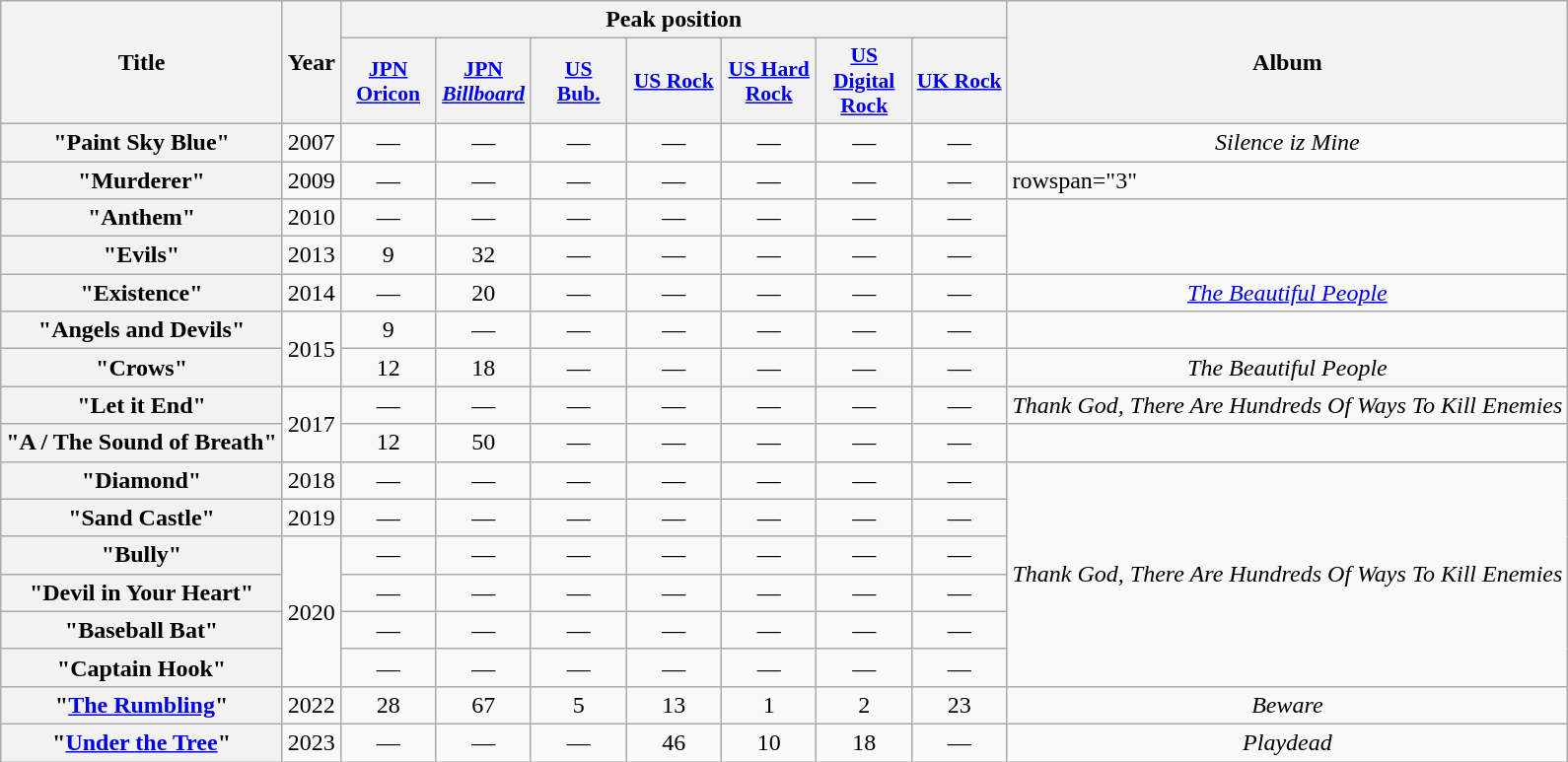<table class="wikitable plainrowheaders">
<tr>
<th scope="col" rowspan="2">Title</th>
<th scope="col" rowspan="2">Year</th>
<th colspan="7">Peak position</th>
<th scope="col" rowspan="2">Album</th>
</tr>
<tr>
<th scope="col" style="width:4em;font-size:90%;"><a href='#'>JPN <br>Oricon</a><br></th>
<th scope="col" style="width:4em;font-size:90%;"><a href='#'>JPN<br><em>Billboard</em></a><br></th>
<th scope="col" style="width:4em;font-size:90%;"><a href='#'>US<br>Bub.</a><br></th>
<th scope="col" style="width:4em;font-size:90%;"><a href='#'>US Rock</a><br></th>
<th scope="col" style="width:4em;font-size:90%;"><a href='#'>US Hard Rock</a><br></th>
<th scope="col" style="width:4em;font-size:90%;"><a href='#'>US Digital Rock</a><br></th>
<th scope="col" style="width:4em;font-size:90%;"><a href='#'>UK Rock</a><br></th>
</tr>
<tr>
<th scope="row">"Paint Sky Blue"</th>
<td align="center">2007</td>
<td align="center">—</td>
<td align="center">—</td>
<td align="center">—</td>
<td align="center">—</td>
<td align="center">—</td>
<td align="center">—</td>
<td align="center">—</td>
<td rowspan="1" align="center"><em>Silence iz Mine</em></td>
</tr>
<tr>
<th scope="row">"Murderer"</th>
<td align="center">2009</td>
<td align="center">—</td>
<td align="center">—</td>
<td align="center">—</td>
<td align="center">—</td>
<td align="center">—</td>
<td align="center">—</td>
<td align="center">—</td>
<td>rowspan="3" </td>
</tr>
<tr>
<th scope="row">"Anthem"</th>
<td align="center">2010</td>
<td align="center">—</td>
<td align="center">—</td>
<td align="center">—</td>
<td align="center">—</td>
<td align="center">—</td>
<td align="center">—</td>
<td align="center">—</td>
</tr>
<tr>
<th scope="row">"Evils"</th>
<td align="center">2013</td>
<td align="center">9</td>
<td align="center">32</td>
<td align="center">—</td>
<td align="center">—</td>
<td align="center">—</td>
<td align="center">—</td>
<td align="center">—</td>
</tr>
<tr>
<th scope="row">"Existence"</th>
<td align="center">2014</td>
<td align="center">—</td>
<td align="center">20</td>
<td align="center">—</td>
<td align="center">—</td>
<td align="center">—</td>
<td align="center">—</td>
<td align="center">—</td>
<td rowspan="1" align="center"><em><a href='#'>The Beautiful People</a></em></td>
</tr>
<tr>
<th scope="row">"Angels and Devils"</th>
<td align="center" rowspan="2">2015</td>
<td align="center">9</td>
<td align="center">—</td>
<td align="center">—</td>
<td align="center">—</td>
<td align="center">—</td>
<td align="center">—</td>
<td align="center">—</td>
<td></td>
</tr>
<tr>
<th scope="row">"Crows"</th>
<td align="center">12</td>
<td align="center">18</td>
<td align="center">—</td>
<td align="center">—</td>
<td align="center">—</td>
<td align="center">—</td>
<td align="center">—</td>
<td rowspan="1" align="center"><em>The Beautiful People</em></td>
</tr>
<tr>
<th scope="row">"Let it End"</th>
<td rowspan="2">2017</td>
<td align="center">—</td>
<td align="center">—</td>
<td align="center">—</td>
<td align="center">—</td>
<td align="center">—</td>
<td align="center">—</td>
<td align="center">—</td>
<td rowspan="1" align="center"><em>Thank God, There Are Hundreds Of Ways To Kill Enemies</em></td>
</tr>
<tr>
<th scope="row">"A / The Sound of Breath"</th>
<td align="center">12</td>
<td align="center">50</td>
<td align="center">—</td>
<td align="center">—</td>
<td align="center">—</td>
<td align="center">—</td>
<td align="center">—</td>
<td></td>
</tr>
<tr>
<th scope="row">"Diamond"</th>
<td rowspan="1">2018</td>
<td align="center">—</td>
<td align="center">—</td>
<td align="center">—</td>
<td align="center">—</td>
<td align="center">—</td>
<td align="center">—</td>
<td align="center">—</td>
<td rowspan="6" align="center"><em>Thank God, There Are Hundreds Of Ways To Kill Enemies</em></td>
</tr>
<tr>
<th scope="row">"Sand Castle"<br></th>
<td rowspan="1">2019</td>
<td align="center">—</td>
<td align="center">—</td>
<td align="center">—</td>
<td align="center">—</td>
<td align="center">—</td>
<td align="center">—</td>
<td align="center">—</td>
</tr>
<tr>
<th scope="row">"Bully"</th>
<td rowspan="4">2020</td>
<td align="center">—</td>
<td align="center">—</td>
<td align="center">—</td>
<td align="center">—</td>
<td align="center">—</td>
<td align="center">—</td>
<td align="center">—</td>
</tr>
<tr>
<th scope="row">"Devil in Your Heart"</th>
<td align="center">—</td>
<td align="center">—</td>
<td align="center">—</td>
<td align="center">—</td>
<td align="center">—</td>
<td align="center">—</td>
<td align="center">—</td>
</tr>
<tr>
<th scope="row">"Baseball Bat"</th>
<td align="center">—</td>
<td align="center">—</td>
<td align="center">—</td>
<td align="center">—</td>
<td align="center">—</td>
<td align="center">—</td>
<td align="center">—</td>
</tr>
<tr>
<th scope="row">"Captain Hook"</th>
<td align="center">—</td>
<td align="center">—</td>
<td align="center">—</td>
<td align="center">—</td>
<td align="center">—</td>
<td align="center">—</td>
<td align="center">—</td>
</tr>
<tr>
<th scope="row">"<a href='#'>The Rumbling</a>"</th>
<td rowspan="1">2022</td>
<td align="center">28</td>
<td align="center">67</td>
<td align="center">5</td>
<td align="center">13</td>
<td align="center">1</td>
<td align="center">2</td>
<td align="center">23</td>
<td align="center"><em>Beware</em></td>
</tr>
<tr>
<th scope="row">"<a href='#'>Under the Tree</a>"</th>
<td rowspan="1">2023</td>
<td align="center">—</td>
<td align="center">—</td>
<td align="center">—</td>
<td align="center">46</td>
<td align="center">10</td>
<td align="center">18</td>
<td align="center">—</td>
<td align="center"><em>Playdead</em></td>
</tr>
</table>
